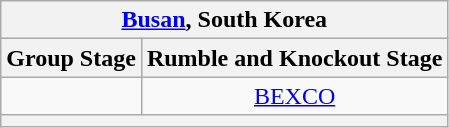<table class="wikitable" style="text-align:center;">
<tr>
<th colspan="2"><a href='#'>Busan</a>, South Korea</th>
</tr>
<tr>
<th>Group Stage</th>
<th>Rumble and Knockout Stage</th>
</tr>
<tr>
<td></td>
<td><a href='#'>BEXCO</a></td>
</tr>
<tr>
<th colspan="2"></th>
</tr>
</table>
